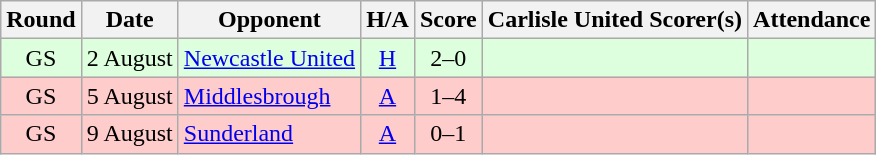<table class="wikitable" style="text-align:center">
<tr>
<th>Round</th>
<th>Date</th>
<th>Opponent</th>
<th>H/A</th>
<th>Score</th>
<th>Carlisle United Scorer(s)</th>
<th>Attendance</th>
</tr>
<tr bgcolor=#ddffdd>
<td>GS</td>
<td align=left>2 August</td>
<td align=left><a href='#'>Newcastle United</a></td>
<td><a href='#'>H</a></td>
<td>2–0</td>
<td align=left></td>
<td></td>
</tr>
<tr bgcolor=#FFCCCC>
<td>GS</td>
<td align=left>5 August</td>
<td align=left><a href='#'>Middlesbrough</a></td>
<td><a href='#'>A</a></td>
<td>1–4</td>
<td align=left></td>
<td></td>
</tr>
<tr bgcolor=#FFCCCC>
<td>GS</td>
<td align=left>9 August</td>
<td align=left><a href='#'>Sunderland</a></td>
<td><a href='#'>A</a></td>
<td>0–1</td>
<td align=left></td>
<td></td>
</tr>
</table>
